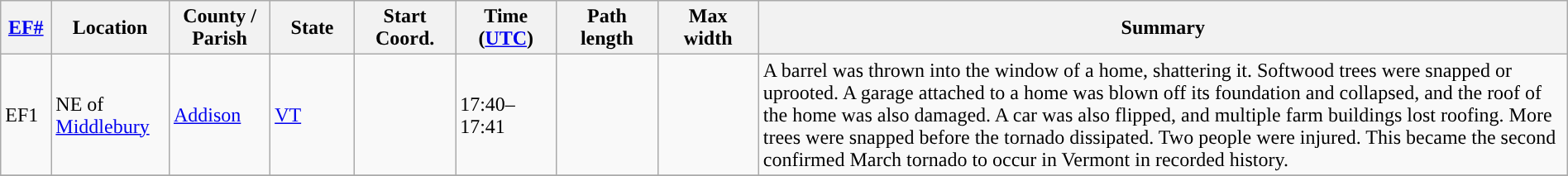<table class="wikitable sortable" style="width:100%;">
<tr>
<th scope="col"  style="width:3%; text-align:center;"><a href='#'>EF#</a></th>
<th scope="col"  style="width:7%; text-align:center;" class="unsortable">Location</th>
<th scope="col"  style="width:6%; text-align:center;" class="unsortable">County / Parish</th>
<th scope="col"  style="width:5%; text-align:center;">State</th>
<th scope="col"  style="width:6%; text-align:center;">Start Coord.</th>
<th scope="col"  style="width:6%; text-align:center;">Time (<a href='#'>UTC</a>)</th>
<th scope="col"  style="width:6%; text-align:center;">Path length</th>
<th scope="col"  style="width:6%; text-align:center;">Max width</th>
<th scope="col" class="unsortable" style="width:48%; text-align:center;">Summary</th>
</tr>
<tr>
<td>EF1</td>
<td>NE of <a href='#'>Middlebury</a></td>
<td><a href='#'>Addison</a></td>
<td><a href='#'>VT</a></td>
<td></td>
<td>17:40–17:41</td>
<td></td>
<td></td>
<td>A barrel was thrown into the window of a home, shattering it. Softwood trees were snapped or uprooted. A garage attached to a home was blown off its foundation and collapsed, and the roof of the home was also damaged. A car was also flipped, and multiple farm buildings lost roofing. More trees were snapped before the tornado dissipated. Two people were injured. This became the second confirmed March tornado to occur in Vermont in recorded history.</td>
</tr>
<tr>
</tr>
</table>
